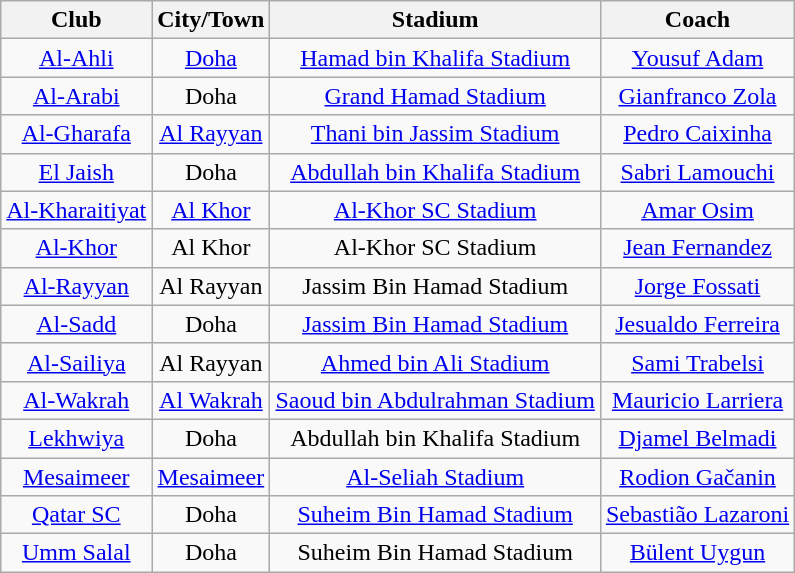<table class="wikitable sortable" style="text-align: center;">
<tr>
<th>Club</th>
<th>City/Town</th>
<th>Stadium</th>
<th>Coach</th>
</tr>
<tr>
<td><a href='#'>Al-Ahli</a></td>
<td><a href='#'>Doha</a></td>
<td><a href='#'>Hamad bin Khalifa Stadium</a></td>
<td> <a href='#'>Yousuf Adam</a></td>
</tr>
<tr>
<td><a href='#'>Al-Arabi</a></td>
<td>Doha</td>
<td><a href='#'>Grand Hamad Stadium</a></td>
<td> <a href='#'>Gianfranco Zola</a></td>
</tr>
<tr>
<td><a href='#'>Al-Gharafa</a></td>
<td><a href='#'>Al Rayyan</a></td>
<td><a href='#'>Thani bin Jassim Stadium</a></td>
<td> <a href='#'>Pedro Caixinha</a></td>
</tr>
<tr>
<td><a href='#'>El Jaish</a></td>
<td>Doha</td>
<td><a href='#'>Abdullah bin Khalifa Stadium</a></td>
<td> <a href='#'>Sabri Lamouchi</a></td>
</tr>
<tr>
<td><a href='#'>Al-Kharaitiyat</a></td>
<td><a href='#'>Al Khor</a></td>
<td><a href='#'>Al-Khor SC Stadium</a></td>
<td> <a href='#'>Amar Osim</a></td>
</tr>
<tr>
<td><a href='#'>Al-Khor</a></td>
<td>Al Khor</td>
<td>Al-Khor SC Stadium</td>
<td> <a href='#'>Jean Fernandez</a></td>
</tr>
<tr>
<td><a href='#'>Al-Rayyan</a></td>
<td>Al Rayyan</td>
<td>Jassim Bin Hamad Stadium</td>
<td> <a href='#'>Jorge Fossati</a></td>
</tr>
<tr>
<td><a href='#'>Al-Sadd</a></td>
<td>Doha</td>
<td><a href='#'>Jassim Bin Hamad Stadium</a></td>
<td> <a href='#'>Jesualdo Ferreira</a></td>
</tr>
<tr>
<td><a href='#'>Al-Sailiya</a></td>
<td>Al Rayyan</td>
<td><a href='#'>Ahmed bin Ali Stadium</a></td>
<td> <a href='#'>Sami Trabelsi</a></td>
</tr>
<tr>
<td><a href='#'>Al-Wakrah</a></td>
<td><a href='#'>Al Wakrah</a></td>
<td><a href='#'>Saoud bin Abdulrahman Stadium</a></td>
<td> <a href='#'>Mauricio Larriera</a></td>
</tr>
<tr>
<td><a href='#'>Lekhwiya</a></td>
<td>Doha</td>
<td>Abdullah bin Khalifa Stadium</td>
<td> <a href='#'>Djamel Belmadi</a></td>
</tr>
<tr>
<td><a href='#'>Mesaimeer</a></td>
<td><a href='#'>Mesaimeer</a></td>
<td><a href='#'>Al-Seliah Stadium</a></td>
<td> <a href='#'>Rodion Gačanin</a></td>
</tr>
<tr>
<td><a href='#'>Qatar SC</a></td>
<td>Doha</td>
<td><a href='#'>Suheim Bin Hamad Stadium</a></td>
<td> <a href='#'>Sebastião Lazaroni</a></td>
</tr>
<tr>
<td><a href='#'>Umm Salal</a></td>
<td>Doha</td>
<td>Suheim Bin Hamad Stadium</td>
<td> <a href='#'>Bülent Uygun</a></td>
</tr>
</table>
